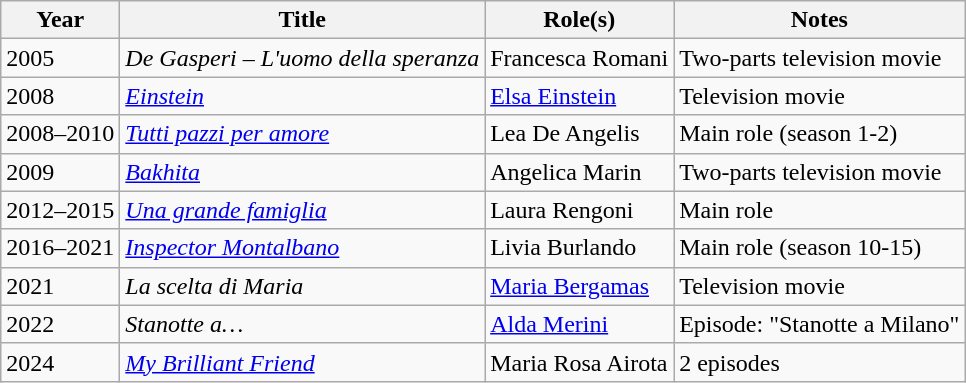<table class="wikitable plainrowheaders sortable">
<tr>
<th scope="col">Year</th>
<th scope="col">Title</th>
<th scope="col">Role(s)</th>
<th scope="col" class="unsortable">Notes</th>
</tr>
<tr>
<td>2005</td>
<td><em>De Gasperi – L'uomo della speranza</em></td>
<td>Francesca Romani</td>
<td>Two-parts television movie</td>
</tr>
<tr>
<td>2008</td>
<td><em><a href='#'>Einstein</a></em></td>
<td><a href='#'>Elsa Einstein</a></td>
<td>Television movie</td>
</tr>
<tr>
<td>2008–2010</td>
<td><em><a href='#'>Tutti pazzi per amore</a></em></td>
<td>Lea De Angelis</td>
<td>Main role (season 1-2)</td>
</tr>
<tr>
<td>2009</td>
<td><em><a href='#'>Bakhita</a></em></td>
<td>Angelica Marin</td>
<td>Two-parts television movie</td>
</tr>
<tr>
<td>2012–2015</td>
<td><em><a href='#'>Una grande famiglia</a></em></td>
<td>Laura Rengoni</td>
<td>Main role</td>
</tr>
<tr>
<td>2016–2021</td>
<td><em><a href='#'>Inspector Montalbano</a></em></td>
<td>Livia Burlando</td>
<td>Main role (season 10-15)</td>
</tr>
<tr>
<td>2021</td>
<td><em>La scelta di Maria</em></td>
<td><a href='#'>Maria Bergamas</a></td>
<td>Television movie</td>
</tr>
<tr>
<td>2022</td>
<td><em>Stanotte a…</em></td>
<td><a href='#'>Alda Merini</a></td>
<td>Episode: "Stanotte a Milano"</td>
</tr>
<tr>
<td>2024</td>
<td><em><a href='#'>My Brilliant Friend</a></em></td>
<td>Maria Rosa Airota</td>
<td>2 episodes</td>
</tr>
</table>
